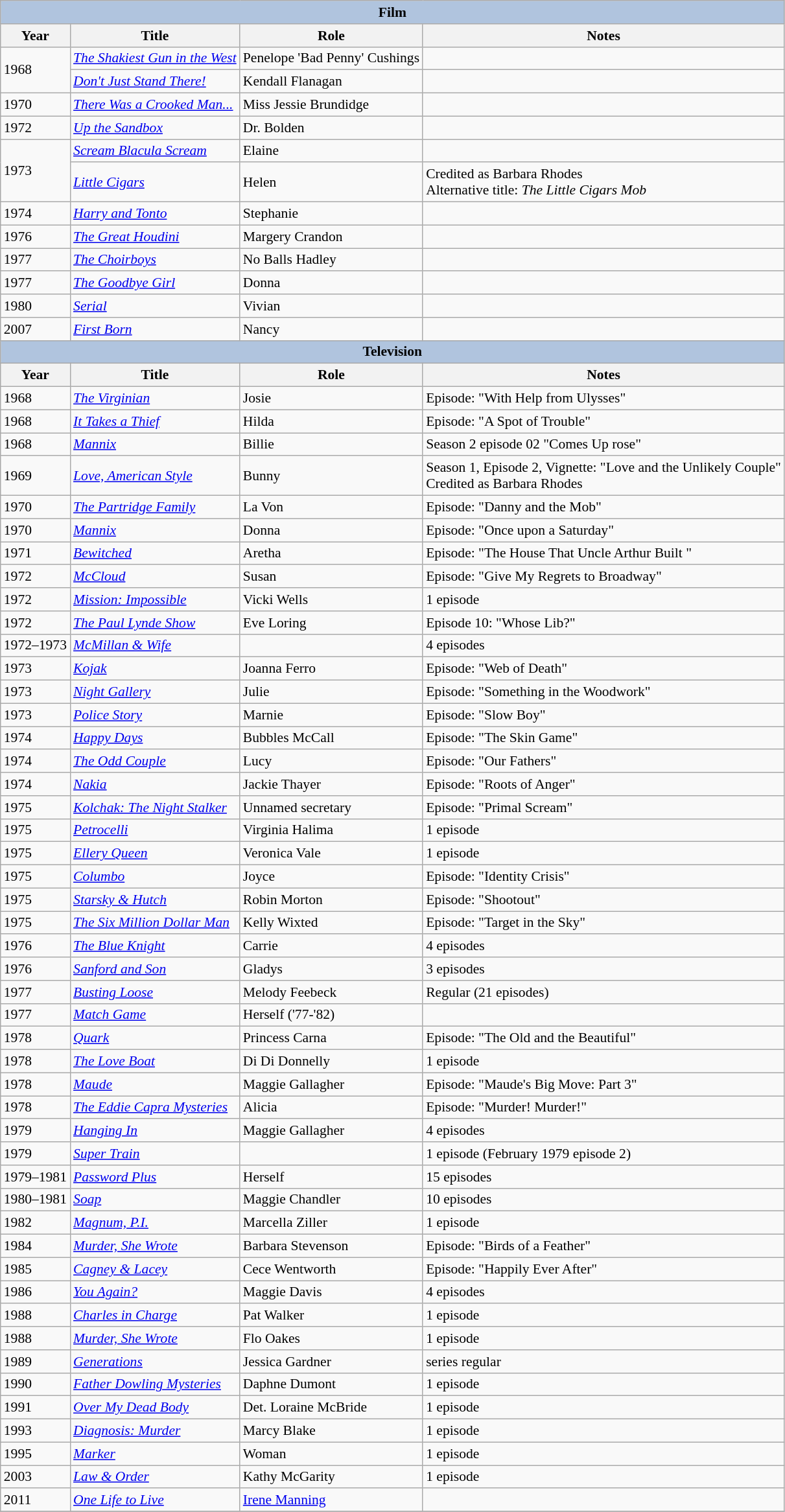<table class="wikitable" style="font-size: 90%;">
<tr>
<th colspan="4" style="background: LightSteelBlue;">Film</th>
</tr>
<tr>
<th>Year</th>
<th>Title</th>
<th>Role</th>
<th>Notes</th>
</tr>
<tr>
<td rowspan=2>1968</td>
<td><em><a href='#'>The Shakiest Gun in the West</a></em></td>
<td>Penelope 'Bad Penny' Cushings</td>
<td></td>
</tr>
<tr>
<td><em><a href='#'>Don't Just Stand There!</a></em></td>
<td>Kendall Flanagan</td>
<td></td>
</tr>
<tr>
<td>1970</td>
<td><em><a href='#'>There Was a Crooked Man...</a></em></td>
<td>Miss Jessie Brundidge</td>
<td></td>
</tr>
<tr>
<td>1972</td>
<td><em><a href='#'>Up the Sandbox</a></em></td>
<td>Dr. Bolden</td>
<td></td>
</tr>
<tr>
<td rowspan=2>1973</td>
<td><em><a href='#'>Scream Blacula Scream</a></em></td>
<td>Elaine</td>
<td></td>
</tr>
<tr>
<td><em><a href='#'>Little Cigars</a></em></td>
<td>Helen</td>
<td>Credited as Barbara Rhodes<br>Alternative title: <em>The Little Cigars Mob</em></td>
</tr>
<tr>
<td>1974</td>
<td><em><a href='#'>Harry and Tonto</a></em></td>
<td>Stephanie</td>
<td></td>
</tr>
<tr>
<td>1976</td>
<td><em><a href='#'>The Great Houdini</a></em></td>
<td>Margery Crandon</td>
<td></td>
</tr>
<tr>
<td>1977</td>
<td><em><a href='#'>The Choirboys</a></em></td>
<td>No Balls Hadley</td>
<td></td>
</tr>
<tr>
<td>1977</td>
<td><em><a href='#'>The Goodbye Girl</a></em></td>
<td>Donna</td>
<td></td>
</tr>
<tr>
<td>1980</td>
<td><em><a href='#'>Serial</a></em></td>
<td>Vivian</td>
<td></td>
</tr>
<tr>
<td>2007</td>
<td><em><a href='#'>First Born</a></em></td>
<td>Nancy</td>
<td></td>
</tr>
<tr>
<th colspan="4" style="background: LightSteelBlue;">Television</th>
</tr>
<tr>
<th>Year</th>
<th>Title</th>
<th>Role</th>
<th>Notes</th>
</tr>
<tr>
<td>1968</td>
<td><em><a href='#'>The Virginian</a></em></td>
<td>Josie</td>
<td>Episode: "With Help from Ulysses"</td>
</tr>
<tr>
<td>1968</td>
<td><em><a href='#'>It Takes a Thief</a></em></td>
<td>Hilda</td>
<td>Episode: "A Spot of Trouble"</td>
</tr>
<tr>
<td>1968</td>
<td><em><a href='#'>Mannix</a></em></td>
<td>Billie</td>
<td>Season 2 episode 02 "Comes Up rose"</td>
</tr>
<tr>
<td>1969</td>
<td><em><a href='#'>Love, American Style</a></em></td>
<td>Bunny</td>
<td>Season 1, Episode 2, Vignette: "Love and the Unlikely Couple"<br>Credited as Barbara Rhodes</td>
</tr>
<tr>
<td>1970</td>
<td><em><a href='#'>The Partridge Family</a></em></td>
<td>La Von</td>
<td>Episode: "Danny and the Mob"</td>
</tr>
<tr>
<td>1970</td>
<td><em><a href='#'>Mannix</a></em></td>
<td>Donna</td>
<td>Episode: "Once upon a Saturday"</td>
</tr>
<tr>
<td>1971</td>
<td><em><a href='#'>Bewitched</a></em></td>
<td>Aretha</td>
<td>Episode: "The House That Uncle Arthur Built "</td>
</tr>
<tr>
<td>1972</td>
<td><em><a href='#'>McCloud</a></em></td>
<td>Susan</td>
<td>Episode: "Give My Regrets to Broadway"</td>
</tr>
<tr>
<td>1972</td>
<td><em><a href='#'>Mission: Impossible</a></em></td>
<td>Vicki Wells</td>
<td>1 episode</td>
</tr>
<tr>
<td>1972</td>
<td><em><a href='#'>The Paul Lynde Show</a></em></td>
<td>Eve Loring</td>
<td>Episode 10: "Whose Lib?"</td>
</tr>
<tr>
<td>1972–1973</td>
<td><em><a href='#'>McMillan & Wife</a></em></td>
<td></td>
<td>4 episodes</td>
</tr>
<tr>
<td>1973</td>
<td><em><a href='#'>Kojak</a></em></td>
<td>Joanna Ferro</td>
<td>Episode: "Web of Death"</td>
</tr>
<tr>
<td>1973</td>
<td><em><a href='#'>Night Gallery</a></em></td>
<td>Julie</td>
<td>Episode: "Something in the Woodwork"</td>
</tr>
<tr>
<td>1973</td>
<td><em><a href='#'>Police Story</a></em></td>
<td>Marnie</td>
<td>Episode: "Slow Boy"</td>
</tr>
<tr>
<td>1974</td>
<td><em><a href='#'>Happy Days</a></em></td>
<td>Bubbles McCall</td>
<td>Episode: "The Skin Game"</td>
</tr>
<tr>
<td>1974</td>
<td><em><a href='#'>The Odd Couple</a></em></td>
<td>Lucy</td>
<td>Episode: "Our Fathers"</td>
</tr>
<tr>
<td>1974</td>
<td><em><a href='#'>Nakia</a></em></td>
<td>Jackie Thayer</td>
<td>Episode: "Roots of Anger"</td>
</tr>
<tr>
<td>1975</td>
<td><em><a href='#'>Kolchak: The Night Stalker</a></em></td>
<td>Unnamed secretary</td>
<td>Episode: "Primal Scream"</td>
</tr>
<tr>
<td>1975</td>
<td><em><a href='#'>Petrocelli</a></em></td>
<td>Virginia Halima</td>
<td>1 episode</td>
</tr>
<tr>
<td>1975</td>
<td><em><a href='#'>Ellery Queen</a></em></td>
<td>Veronica Vale</td>
<td>1 episode</td>
</tr>
<tr>
<td>1975</td>
<td><em><a href='#'>Columbo</a></em></td>
<td>Joyce</td>
<td>Episode: "Identity Crisis"</td>
</tr>
<tr>
<td>1975</td>
<td><em><a href='#'>Starsky & Hutch</a></em></td>
<td>Robin Morton</td>
<td>Episode: "Shootout"</td>
</tr>
<tr>
<td>1975</td>
<td><em><a href='#'>The Six Million Dollar Man</a></em></td>
<td>Kelly Wixted</td>
<td>Episode: "Target in the Sky"</td>
</tr>
<tr>
<td>1976</td>
<td><em><a href='#'>The Blue Knight</a></em></td>
<td>Carrie</td>
<td>4 episodes</td>
</tr>
<tr>
<td>1976</td>
<td><em><a href='#'>Sanford and Son</a></em></td>
<td>Gladys</td>
<td>3 episodes</td>
</tr>
<tr>
<td>1977</td>
<td><em><a href='#'>Busting Loose</a></em></td>
<td>Melody Feebeck</td>
<td>Regular (21 episodes)</td>
</tr>
<tr>
<td>1977</td>
<td><em><a href='#'>Match Game</a></em></td>
<td>Herself ('77-'82)</td>
<td></td>
</tr>
<tr>
<td>1978</td>
<td><em><a href='#'>Quark</a></em></td>
<td>Princess Carna</td>
<td>Episode: "The Old and the Beautiful"</td>
</tr>
<tr>
<td>1978</td>
<td><em><a href='#'>The Love Boat</a></em></td>
<td>Di Di Donnelly</td>
<td>1 episode</td>
</tr>
<tr>
<td>1978</td>
<td><em><a href='#'>Maude</a></em></td>
<td>Maggie Gallagher</td>
<td>Episode: "Maude's Big Move: Part 3"</td>
</tr>
<tr>
<td>1978</td>
<td><em><a href='#'>The Eddie Capra Mysteries</a></em></td>
<td>Alicia</td>
<td>Episode: "Murder! Murder!"</td>
</tr>
<tr>
<td>1979</td>
<td><em><a href='#'>Hanging In</a></em></td>
<td>Maggie Gallagher</td>
<td>4 episodes</td>
</tr>
<tr>
<td>1979</td>
<td><em><a href='#'>Super Train</a></em></td>
<td></td>
<td>1 episode (February 1979 episode 2)</td>
</tr>
<tr>
<td>1979–1981</td>
<td><em><a href='#'>Password Plus</a></em></td>
<td>Herself</td>
<td>15 episodes</td>
</tr>
<tr>
<td>1980–1981</td>
<td><em><a href='#'>Soap</a></em></td>
<td>Maggie Chandler</td>
<td>10 episodes</td>
</tr>
<tr>
<td>1982</td>
<td><em><a href='#'>Magnum, P.I.</a></em></td>
<td>Marcella Ziller</td>
<td>1 episode</td>
</tr>
<tr>
<td>1984</td>
<td><em><a href='#'>Murder, She Wrote</a></em></td>
<td>Barbara Stevenson</td>
<td>Episode: "Birds of a Feather"</td>
</tr>
<tr>
<td>1985</td>
<td><em><a href='#'>Cagney & Lacey</a></em></td>
<td>Cece Wentworth</td>
<td>Episode: "Happily Ever After"</td>
</tr>
<tr>
<td>1986</td>
<td><em><a href='#'>You Again?</a></em></td>
<td>Maggie Davis</td>
<td>4 episodes</td>
</tr>
<tr>
<td>1988</td>
<td><em><a href='#'>Charles in Charge</a></em></td>
<td>Pat Walker</td>
<td>1 episode</td>
</tr>
<tr>
<td>1988</td>
<td><em><a href='#'>Murder, She Wrote</a></em></td>
<td>Flo Oakes</td>
<td>1 episode</td>
</tr>
<tr>
<td>1989</td>
<td><em><a href='#'>Generations</a></em></td>
<td>Jessica Gardner</td>
<td>series regular</td>
</tr>
<tr>
<td>1990</td>
<td><em><a href='#'>Father Dowling Mysteries</a></em></td>
<td>Daphne Dumont</td>
<td>1 episode</td>
</tr>
<tr>
<td>1991</td>
<td><em><a href='#'>Over My Dead Body</a></em></td>
<td>Det. Loraine McBride</td>
<td>1 episode</td>
</tr>
<tr>
<td>1993</td>
<td><em><a href='#'>Diagnosis: Murder</a></em></td>
<td>Marcy Blake</td>
<td>1 episode</td>
</tr>
<tr>
<td>1995</td>
<td><em><a href='#'>Marker</a></em></td>
<td>Woman</td>
<td>1 episode</td>
</tr>
<tr>
<td>2003</td>
<td><em><a href='#'>Law & Order</a></em></td>
<td>Kathy McGarity</td>
<td>1 episode</td>
</tr>
<tr>
<td>2011</td>
<td><em><a href='#'>One Life to Live</a></em></td>
<td><a href='#'>Irene Manning</a></td>
<td></td>
</tr>
<tr>
</tr>
</table>
